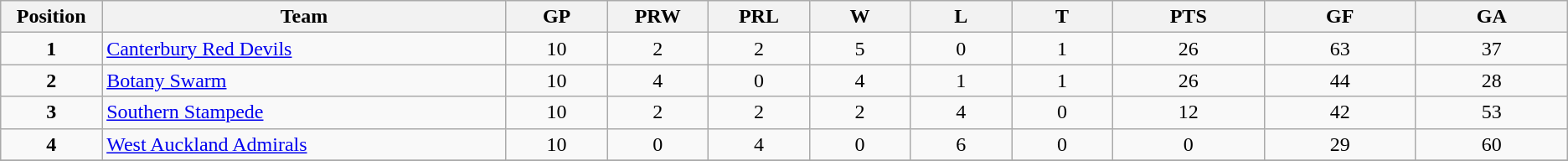<table class="wikitable">
<tr>
<th bgcolor="#DDDDFF" width="5%">Position</th>
<th bgcolor="#DDDDFF" width="20%">Team</th>
<th bgcolor="#DDDDFF" width="5%">GP</th>
<th bgcolor="#DDDDFF" width="5%">PRW</th>
<th bgcolor="#DDDDFF" width="5%">PRL</th>
<th bgcolor="#DDDDFF" width="5%">W</th>
<th bgcolor="#DDDDFF" width="5%">L</th>
<th bgcolor="#DDDDFF" width="5%">T</th>
<th bgcolor="#DDDDFF" width="7.5%">PTS</th>
<th bgcolor="#DDDDFF" width="7.5%">GF</th>
<th bgcolor="#DDDDFF" width="7.5%">GA</th>
</tr>
<tr align="center">
<td><strong>1</strong></td>
<td align="left"><a href='#'>Canterbury Red Devils</a></td>
<td>10</td>
<td>2</td>
<td>2</td>
<td>5</td>
<td>0</td>
<td>1</td>
<td>26</td>
<td>63</td>
<td>37</td>
</tr>
<tr align="center">
<td><strong>2</strong></td>
<td align="left"><a href='#'>Botany Swarm</a></td>
<td>10</td>
<td>4</td>
<td>0</td>
<td>4</td>
<td>1</td>
<td>1</td>
<td>26</td>
<td>44</td>
<td>28</td>
</tr>
<tr align="center">
<td><strong>3</strong></td>
<td align="left"><a href='#'>Southern Stampede</a></td>
<td>10</td>
<td>2</td>
<td>2</td>
<td>2</td>
<td>4</td>
<td>0</td>
<td>12</td>
<td>42</td>
<td>53</td>
</tr>
<tr align="center">
<td><strong>4</strong></td>
<td align="left"><a href='#'>West Auckland Admirals</a></td>
<td>10</td>
<td>0</td>
<td>4</td>
<td>0</td>
<td>6</td>
<td>0</td>
<td>0</td>
<td>29</td>
<td>60</td>
</tr>
<tr align="center">
</tr>
</table>
